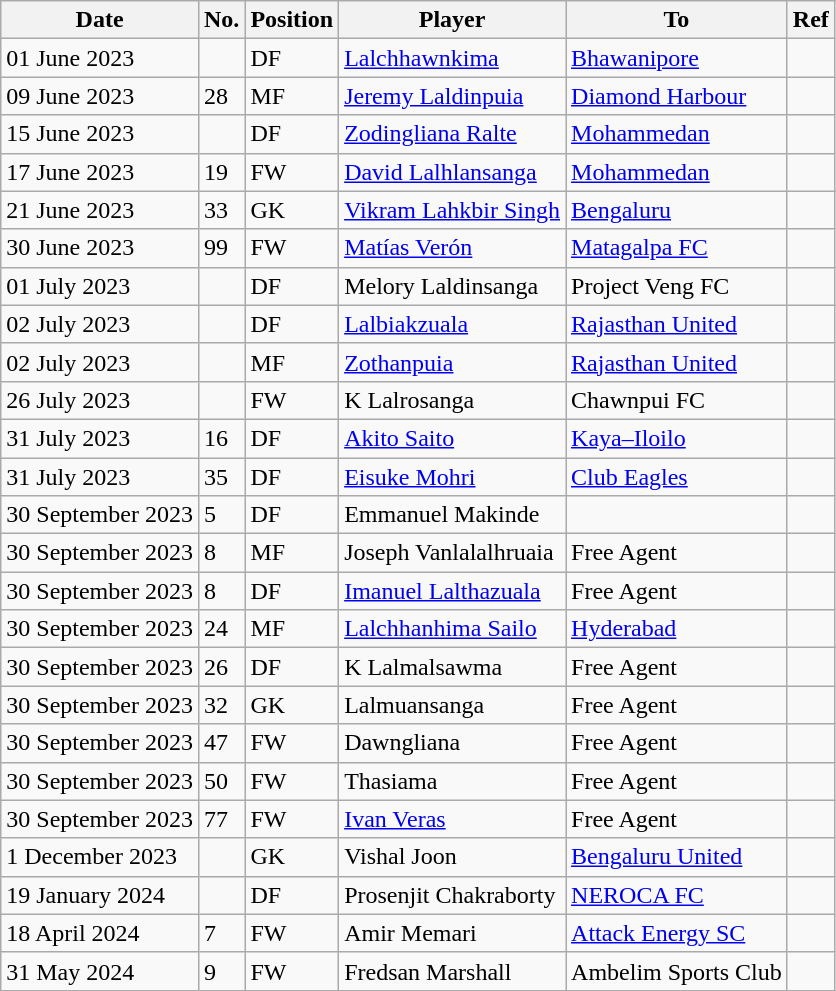<table class="wikitable plainrowheaders" style="text-align:center; text-align:left">
<tr>
<th scope="col">Date</th>
<th>No.</th>
<th scope="col">Position</th>
<th scope="col">Player</th>
<th scope="col">To</th>
<th scope="col">Ref</th>
</tr>
<tr>
<td>01 June 2023</td>
<td></td>
<td>DF</td>
<td> <a href='#'>Lalchhawnkima</a></td>
<td> <a href='#'>Bhawanipore</a></td>
<td></td>
</tr>
<tr>
<td>09 June 2023</td>
<td>28</td>
<td>MF</td>
<td> <a href='#'>Jeremy Laldinpuia</a></td>
<td> <a href='#'>Diamond Harbour</a></td>
<td></td>
</tr>
<tr>
<td>15 June 2023</td>
<td></td>
<td>DF</td>
<td> <a href='#'>Zodingliana Ralte</a></td>
<td> <a href='#'>Mohammedan</a></td>
<td></td>
</tr>
<tr>
<td>17 June 2023</td>
<td>19</td>
<td>FW</td>
<td> <a href='#'>David Lalhlansanga</a></td>
<td> <a href='#'>Mohammedan</a></td>
<td></td>
</tr>
<tr>
<td>21 June 2023</td>
<td>33</td>
<td>GK</td>
<td> <a href='#'>Vikram Lahkbir Singh</a></td>
<td> <a href='#'>Bengaluru</a></td>
<td></td>
</tr>
<tr>
<td>30 June 2023</td>
<td>99</td>
<td>FW</td>
<td> <a href='#'>Matías Verón</a></td>
<td> <a href='#'>Matagalpa FC</a></td>
<td></td>
</tr>
<tr>
<td>01 July 2023</td>
<td></td>
<td>DF</td>
<td> Melory Laldinsanga</td>
<td> Project Veng FC</td>
<td></td>
</tr>
<tr>
<td>02 July 2023</td>
<td></td>
<td>DF</td>
<td> <a href='#'>Lalbiakzuala</a></td>
<td> <a href='#'>Rajasthan United</a></td>
<td></td>
</tr>
<tr>
<td>02 July 2023</td>
<td></td>
<td>MF</td>
<td> <a href='#'>Zothanpuia</a></td>
<td> <a href='#'>Rajasthan United</a></td>
<td></td>
</tr>
<tr>
<td>26 July 2023</td>
<td></td>
<td>FW</td>
<td> K Lalrosanga</td>
<td> Chawnpui FC</td>
<td></td>
</tr>
<tr>
<td>31 July 2023</td>
<td>16</td>
<td>DF</td>
<td> <a href='#'>Akito Saito</a></td>
<td> <a href='#'>Kaya–Iloilo</a></td>
<td></td>
</tr>
<tr>
<td>31 July 2023</td>
<td>35</td>
<td>DF</td>
<td> <a href='#'>Eisuke Mohri</a></td>
<td> <a href='#'>Club Eagles</a></td>
<td></td>
</tr>
<tr>
<td>30 September 2023</td>
<td>5</td>
<td>DF</td>
<td> Emmanuel Makinde</td>
<td></td>
<td></td>
</tr>
<tr>
<td>30 September 2023</td>
<td>8</td>
<td>MF</td>
<td> Joseph Vanlalalhruaia</td>
<td>Free Agent</td>
<td></td>
</tr>
<tr>
<td>30 September 2023</td>
<td>8</td>
<td>DF</td>
<td> <a href='#'>Imanuel Lalthazuala</a></td>
<td>Free Agent</td>
<td></td>
</tr>
<tr>
<td>30 September 2023</td>
<td>24</td>
<td>MF</td>
<td> <a href='#'>Lalchhanhima Sailo</a></td>
<td> <a href='#'>Hyderabad</a></td>
<td></td>
</tr>
<tr>
<td>30 September 2023</td>
<td>26</td>
<td>DF</td>
<td> K Lalmalsawma</td>
<td>Free Agent</td>
<td></td>
</tr>
<tr>
<td>30 September 2023</td>
<td>32</td>
<td>GK</td>
<td> Lalmuansanga</td>
<td>Free Agent</td>
<td></td>
</tr>
<tr>
<td>30 September 2023</td>
<td>47</td>
<td>FW</td>
<td> Dawngliana</td>
<td>Free Agent</td>
<td></td>
</tr>
<tr>
<td>30 September 2023</td>
<td>50</td>
<td>FW</td>
<td> Thasiama</td>
<td>Free Agent</td>
<td></td>
</tr>
<tr>
<td>30 September 2023</td>
<td>77</td>
<td>FW</td>
<td> <a href='#'>Ivan Veras</a></td>
<td>Free Agent</td>
<td></td>
</tr>
<tr>
<td>1 December 2023</td>
<td></td>
<td>GK</td>
<td> Vishal Joon</td>
<td> <a href='#'>Bengaluru United</a></td>
<td></td>
</tr>
<tr>
<td>19 January 2024</td>
<td></td>
<td>DF</td>
<td> Prosenjit Chakraborty</td>
<td> <a href='#'>NEROCA FC</a></td>
</tr>
<tr>
<td>18 April 2024</td>
<td>7</td>
<td>FW</td>
<td> Amir Memari</td>
<td> <a href='#'>Attack Energy SC</a></td>
<td></td>
</tr>
<tr>
<td>31 May 2024</td>
<td>9</td>
<td>FW</td>
<td> Fredsan Marshall</td>
<td>Ambelim Sports Club</td>
<td></td>
</tr>
</table>
